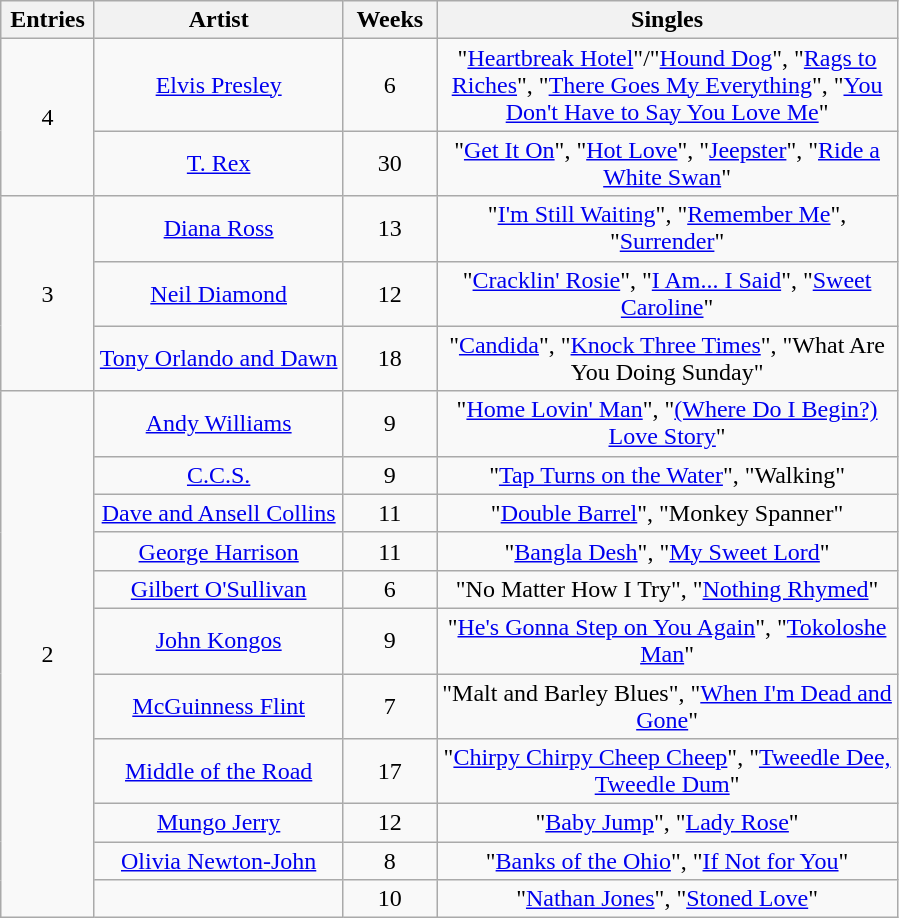<table class="wikitable sortable" style="text-align: center;">
<tr>
<th scope="col" style="width:55px;" data-sort-type="number">Entries</th>
<th scope="col" style="text-align:center;">Artist</th>
<th scope="col" style="width:55px;" data-sort-type="number">Weeks</th>
<th scope="col" style="width:300px;">Singles</th>
</tr>
<tr>
<td rowspan="2" style="text-align:center">4</td>
<td><a href='#'>Elvis Presley</a></td>
<td>6</td>
<td>"<a href='#'>Heartbreak Hotel</a>"/"<a href='#'>Hound Dog</a>", "<a href='#'>Rags to Riches</a>", "<a href='#'>There Goes My Everything</a>", "<a href='#'>You Don't Have to Say You Love Me</a>"</td>
</tr>
<tr>
<td><a href='#'>T. Rex</a> </td>
<td>30</td>
<td>"<a href='#'>Get It On</a>", "<a href='#'>Hot Love</a>", "<a href='#'>Jeepster</a>", "<a href='#'>Ride a White Swan</a>"</td>
</tr>
<tr>
<td rowspan="3" style="text-align:center">3</td>
<td><a href='#'>Diana Ross</a></td>
<td>13</td>
<td>"<a href='#'>I'm Still Waiting</a>", "<a href='#'>Remember Me</a>", "<a href='#'>Surrender</a>"</td>
</tr>
<tr>
<td><a href='#'>Neil Diamond</a> </td>
<td>12</td>
<td>"<a href='#'>Cracklin' Rosie</a>", "<a href='#'>I Am... I Said</a>", "<a href='#'>Sweet Caroline</a>"</td>
</tr>
<tr>
<td><a href='#'>Tony Orlando and Dawn</a></td>
<td>18</td>
<td>"<a href='#'>Candida</a>", "<a href='#'>Knock Three Times</a>", "What Are You Doing Sunday"</td>
</tr>
<tr>
<td rowspan="11" style="text-align:center">2</td>
<td><a href='#'>Andy Williams</a> </td>
<td>9</td>
<td>"<a href='#'>Home Lovin' Man</a>", "<a href='#'>(Where Do I Begin?) Love Story</a>"</td>
</tr>
<tr>
<td><a href='#'>C.C.S.</a></td>
<td>9</td>
<td>"<a href='#'>Tap Turns on the Water</a>", "Walking"</td>
</tr>
<tr>
<td><a href='#'>Dave and Ansell Collins</a></td>
<td>11</td>
<td>"<a href='#'>Double Barrel</a>", "Monkey Spanner"</td>
</tr>
<tr>
<td><a href='#'>George Harrison</a></td>
<td>11</td>
<td>"<a href='#'>Bangla Desh</a>", "<a href='#'>My Sweet Lord</a>"</td>
</tr>
<tr>
<td><a href='#'>Gilbert O'Sullivan</a> </td>
<td>6</td>
<td>"No Matter How I Try", "<a href='#'>Nothing Rhymed</a>"</td>
</tr>
<tr>
<td><a href='#'>John Kongos</a></td>
<td>9</td>
<td>"<a href='#'>He's Gonna Step on You Again</a>", "<a href='#'>Tokoloshe Man</a>"</td>
</tr>
<tr>
<td><a href='#'>McGuinness Flint</a> </td>
<td>7</td>
<td>"Malt and Barley Blues", "<a href='#'>When I'm Dead and Gone</a>"</td>
</tr>
<tr>
<td><a href='#'>Middle of the Road</a></td>
<td>17</td>
<td>"<a href='#'>Chirpy Chirpy Cheep Cheep</a>", "<a href='#'>Tweedle Dee, Tweedle Dum</a>"</td>
</tr>
<tr>
<td><a href='#'>Mungo Jerry</a></td>
<td>12</td>
<td>"<a href='#'>Baby Jump</a>", "<a href='#'>Lady Rose</a>"</td>
</tr>
<tr>
<td><a href='#'>Olivia Newton-John</a></td>
<td>8</td>
<td>"<a href='#'>Banks of the Ohio</a>", "<a href='#'>If Not for You</a>"</td>
</tr>
<tr>
<td></td>
<td>10</td>
<td>"<a href='#'>Nathan Jones</a>", "<a href='#'>Stoned Love</a>"</td>
</tr>
</table>
